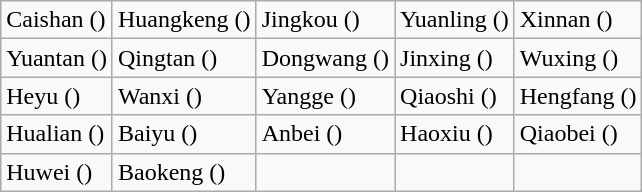<table class="wikitable sortable mw-collapsible">
<tr>
<td>Caishan ()</td>
<td>Huangkeng ()</td>
<td>Jingkou ()</td>
<td>Yuanling ()</td>
<td>Xinnan ()</td>
</tr>
<tr>
<td>Yuantan ()</td>
<td>Qingtan ()</td>
<td>Dongwang ()</td>
<td>Jinxing ()</td>
<td>Wuxing ()</td>
</tr>
<tr>
<td>Heyu ()</td>
<td>Wanxi ()</td>
<td>Yangge ()</td>
<td>Qiaoshi ()</td>
<td>Hengfang ()</td>
</tr>
<tr>
<td>Hualian ()</td>
<td>Baiyu ()</td>
<td>Anbei ()</td>
<td>Haoxiu ()</td>
<td>Qiaobei ()</td>
</tr>
<tr>
<td>Huwei ()</td>
<td>Baokeng ()</td>
<td></td>
<td></td>
<td></td>
</tr>
</table>
